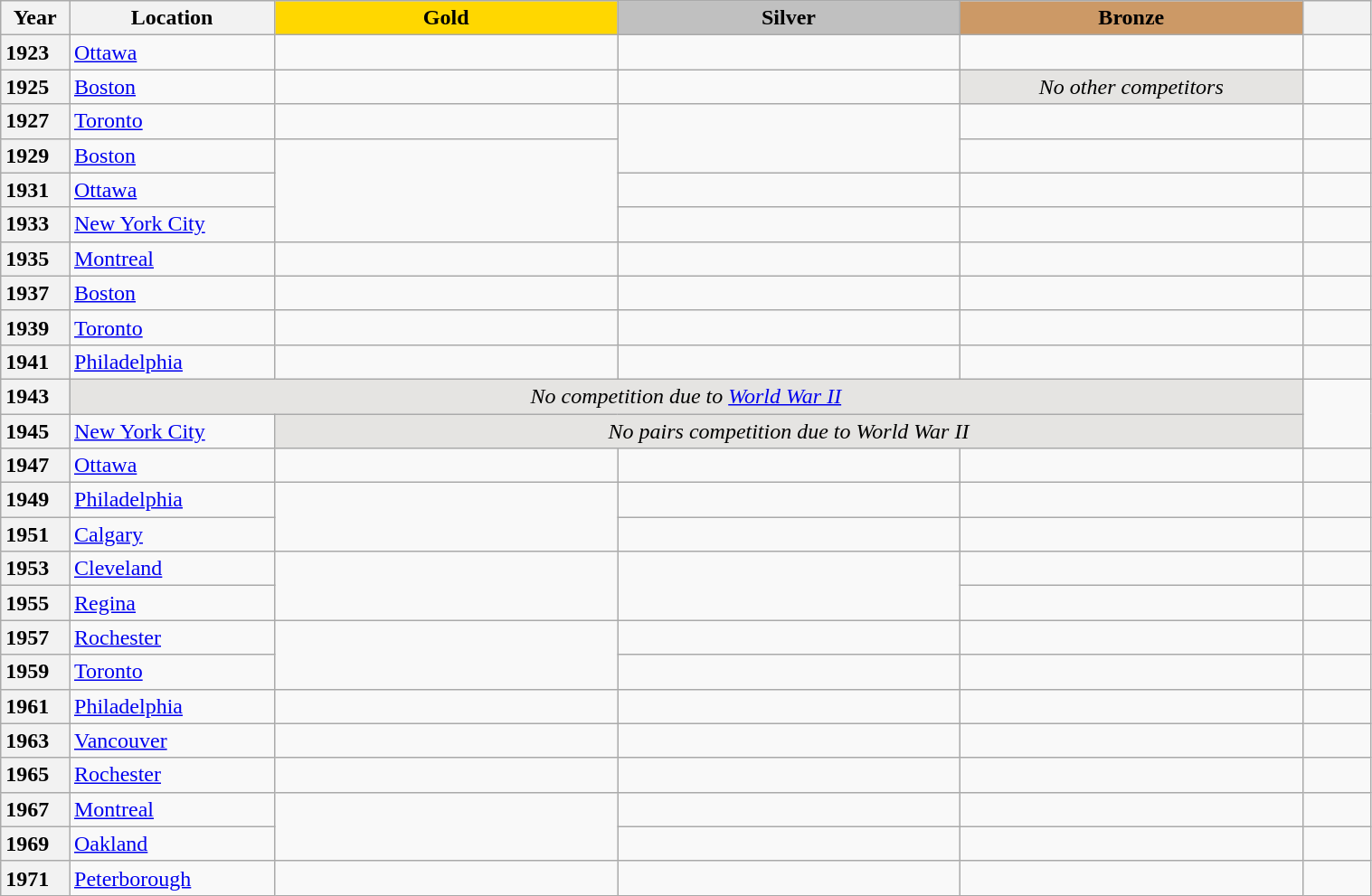<table class="wikitable unsortable" style="text-align:left; width:80%">
<tr>
<th scope="col" style="text-align:center; width:5%">Year</th>
<th scope="col" style="text-align:center; width:15%">Location</th>
<th scope="col" style="text-align:center; width:25%; background:gold">Gold</th>
<th scope="col" style="text-align:center; width:25%; background:silver">Silver</th>
<th scope="col" style="text-align:center; width:25%; background:#c96">Bronze</th>
<th scope="col" style="text-align:center; width:5%"></th>
</tr>
<tr>
<th scope="row" style="text-align:left">1923</th>
<td> <a href='#'>Ottawa</a></td>
<td></td>
<td></td>
<td></td>
<td></td>
</tr>
<tr>
<th scope="row" style="text-align:left">1925</th>
<td> <a href='#'>Boston</a></td>
<td></td>
<td></td>
<td bgcolor="e5e4e2" align="center"><em>No other competitors</em></td>
<td></td>
</tr>
<tr>
<th scope="row" style="text-align:left">1927</th>
<td> <a href='#'>Toronto</a></td>
<td></td>
<td rowspan="2"></td>
<td></td>
<td></td>
</tr>
<tr>
<th scope="row" style="text-align:left">1929</th>
<td> <a href='#'>Boston</a></td>
<td rowspan="3"></td>
<td></td>
<td></td>
</tr>
<tr>
<th scope="row" style="text-align:left">1931</th>
<td> <a href='#'>Ottawa</a></td>
<td></td>
<td></td>
<td></td>
</tr>
<tr>
<th scope="row" style="text-align:left">1933</th>
<td> <a href='#'>New York City</a></td>
<td></td>
<td></td>
<td></td>
</tr>
<tr>
<th scope="row" style="text-align:left">1935</th>
<td> <a href='#'>Montreal</a></td>
<td></td>
<td></td>
<td></td>
<td></td>
</tr>
<tr>
<th scope="row" style="text-align:left">1937</th>
<td> <a href='#'>Boston</a></td>
<td></td>
<td></td>
<td></td>
<td></td>
</tr>
<tr>
<th scope="row" style="text-align:left">1939</th>
<td> <a href='#'>Toronto</a></td>
<td></td>
<td></td>
<td></td>
<td></td>
</tr>
<tr>
<th scope="row" style="text-align:left">1941</th>
<td> <a href='#'>Philadelphia</a></td>
<td></td>
<td></td>
<td></td>
<td></td>
</tr>
<tr>
<th scope="row" style="text-align:left">1943</th>
<td colspan="4" bgcolor="e5e4e2" align="center"><em>No competition due to <a href='#'>World War II</a></em></td>
<td rowspan="2"></td>
</tr>
<tr>
<th scope="row" style="text-align:left">1945</th>
<td> <a href='#'>New York City</a></td>
<td colspan="3" bgcolor="e5e4e2" align="center"><em>No pairs competition due to World War II</em></td>
</tr>
<tr>
<th scope="row" style="text-align:left">1947</th>
<td> <a href='#'>Ottawa</a></td>
<td></td>
<td></td>
<td></td>
<td></td>
</tr>
<tr>
<th scope="row" style="text-align:left">1949</th>
<td> <a href='#'>Philadelphia</a></td>
<td rowspan="2"></td>
<td></td>
<td></td>
<td></td>
</tr>
<tr>
<th scope="row" style="text-align:left">1951</th>
<td> <a href='#'>Calgary</a></td>
<td></td>
<td></td>
<td></td>
</tr>
<tr>
<th scope="row" style="text-align:left">1953</th>
<td> <a href='#'>Cleveland</a></td>
<td rowspan="2"></td>
<td rowspan="2"></td>
<td></td>
<td></td>
</tr>
<tr>
<th scope="row" style="text-align:left">1955</th>
<td> <a href='#'>Regina</a></td>
<td></td>
<td></td>
</tr>
<tr>
<th scope="row" style="text-align:left">1957</th>
<td> <a href='#'>Rochester</a></td>
<td rowspan="2"></td>
<td></td>
<td></td>
<td></td>
</tr>
<tr>
<th scope="row" style="text-align:left">1959</th>
<td> <a href='#'>Toronto</a></td>
<td></td>
<td></td>
<td></td>
</tr>
<tr>
<th scope="row" style="text-align:left">1961</th>
<td> <a href='#'>Philadelphia</a></td>
<td></td>
<td></td>
<td></td>
<td></td>
</tr>
<tr>
<th scope="row" style="text-align:left">1963</th>
<td> <a href='#'>Vancouver</a></td>
<td></td>
<td></td>
<td></td>
<td></td>
</tr>
<tr>
<th scope="row" style="text-align:left">1965</th>
<td> <a href='#'>Rochester</a></td>
<td></td>
<td></td>
<td></td>
<td></td>
</tr>
<tr>
<th scope="row" style="text-align:left">1967</th>
<td> <a href='#'>Montreal</a></td>
<td rowspan="2"></td>
<td></td>
<td></td>
<td></td>
</tr>
<tr>
<th scope="row" style="text-align:left">1969</th>
<td> <a href='#'>Oakland</a></td>
<td></td>
<td></td>
<td></td>
</tr>
<tr>
<th scope="row" style="text-align:left">1971</th>
<td> <a href='#'>Peterborough</a></td>
<td></td>
<td></td>
<td></td>
<td></td>
</tr>
</table>
